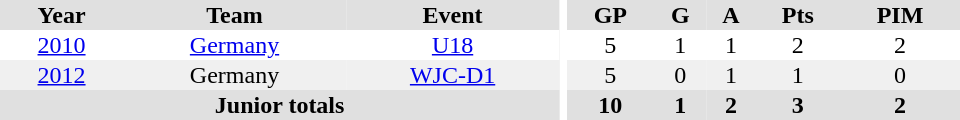<table border="0" cellpadding="1" cellspacing="0" ID="Table3" style="text-align:center; width:40em">
<tr ALIGN="center" bgcolor="#e0e0e0">
<th>Year</th>
<th>Team</th>
<th>Event</th>
<th rowspan="99" bgcolor="#ffffff"></th>
<th>GP</th>
<th>G</th>
<th>A</th>
<th>Pts</th>
<th>PIM</th>
</tr>
<tr>
<td><a href='#'>2010</a></td>
<td><a href='#'>Germany</a></td>
<td><a href='#'>U18</a></td>
<td>5</td>
<td>1</td>
<td>1</td>
<td>2</td>
<td>2</td>
</tr>
<tr bgcolor="#f0f0f0">
<td><a href='#'>2012</a></td>
<td>Germany</td>
<td><a href='#'>WJC-D1</a></td>
<td>5</td>
<td>0</td>
<td>1</td>
<td>1</td>
<td>0</td>
</tr>
<tr bgcolor="#e0e0e0">
<th colspan="3">Junior totals</th>
<th>10</th>
<th>1</th>
<th>2</th>
<th>3</th>
<th>2</th>
</tr>
</table>
